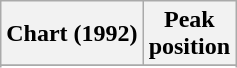<table class="wikitable sortable plainrowheaders">
<tr>
<th>Chart (1992)</th>
<th>Peak<br>position</th>
</tr>
<tr>
</tr>
<tr>
</tr>
<tr>
</tr>
</table>
